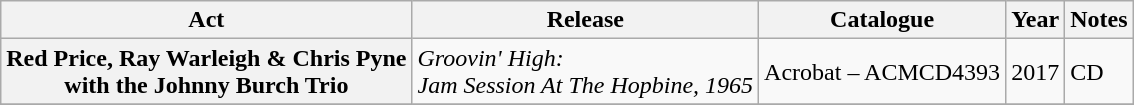<table class="wikitable plainrowheaders sortable">
<tr>
<th scope="col" class="unsortable">Act</th>
<th scope="col">Release</th>
<th scope="col">Catalogue</th>
<th scope="col">Year</th>
<th scope="col" class="unsortable">Notes</th>
</tr>
<tr>
<th scope="row">Red Price, Ray Warleigh & Chris Pyne<br> with the Johnny Burch Trio</th>
<td><em>Groovin' High:<br> Jam Session At The Hopbine, 1965</em></td>
<td>Acrobat – ACMCD4393</td>
<td>2017</td>
<td>CD</td>
</tr>
<tr>
</tr>
</table>
